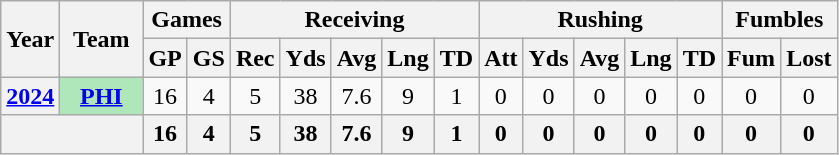<table class=wikitable style="text-align:center;">
<tr>
<th rowspan="2">Year</th>
<th rowspan="2">Team</th>
<th colspan="2">Games</th>
<th colspan="5">Receiving</th>
<th colspan="5">Rushing</th>
<th colspan="2">Fumbles</th>
</tr>
<tr>
<th>GP</th>
<th>GS</th>
<th>Rec</th>
<th>Yds</th>
<th>Avg</th>
<th>Lng</th>
<th>TD</th>
<th>Att</th>
<th>Yds</th>
<th>Avg</th>
<th>Lng</th>
<th>TD</th>
<th>Fum</th>
<th>Lost</th>
</tr>
<tr>
<th><a href='#'>2024</a></th>
<th style="background:#afe6ba; width:3em;"><a href='#'>PHI</a></th>
<td>16</td>
<td>4</td>
<td>5</td>
<td>38</td>
<td>7.6</td>
<td>9</td>
<td>1</td>
<td>0</td>
<td>0</td>
<td>0</td>
<td>0</td>
<td>0</td>
<td>0</td>
<td>0</td>
</tr>
<tr>
<th colspan="2"></th>
<th>16</th>
<th>4</th>
<th>5</th>
<th>38</th>
<th>7.6</th>
<th>9</th>
<th>1</th>
<th>0</th>
<th>0</th>
<th>0</th>
<th>0</th>
<th>0</th>
<th>0</th>
<th>0</th>
</tr>
</table>
